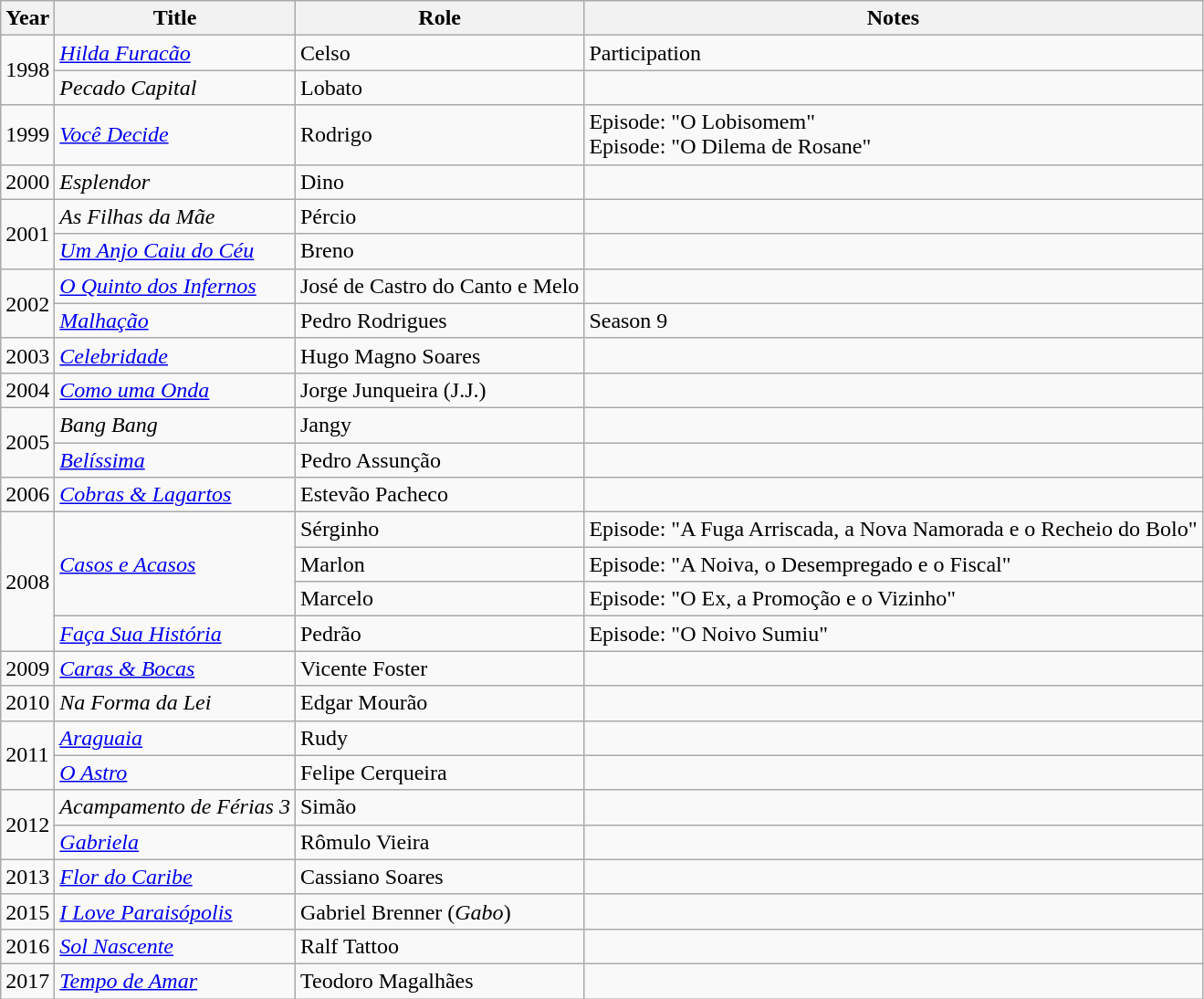<table class="wikitable sortable">
<tr>
<th>Year</th>
<th>Title</th>
<th>Role</th>
<th>Notes</th>
</tr>
<tr>
<td rowspan="2">1998</td>
<td><em><a href='#'>Hilda Furacão</a></em></td>
<td>Celso</td>
<td>Participation</td>
</tr>
<tr>
<td><em>Pecado Capital</em></td>
<td>Lobato</td>
<td></td>
</tr>
<tr>
<td>1999</td>
<td><em><a href='#'>Você Decide</a></em></td>
<td>Rodrigo</td>
<td>Episode: "O Lobisomem" <br>  Episode: "O Dilema de Rosane"</td>
</tr>
<tr>
<td>2000</td>
<td><em>Esplendor</em></td>
<td>Dino</td>
<td></td>
</tr>
<tr>
<td rowspan="2">2001</td>
<td><em>As Filhas da Mãe</em></td>
<td>Pércio</td>
<td></td>
</tr>
<tr>
<td><em><a href='#'>Um Anjo Caiu do Céu</a></em></td>
<td>Breno</td>
<td></td>
</tr>
<tr>
<td rowspan="2">2002</td>
<td><em><a href='#'>O Quinto dos Infernos</a></em></td>
<td>José de Castro do Canto e Melo</td>
<td></td>
</tr>
<tr>
<td><em><a href='#'>Malhação</a></em></td>
<td>Pedro Rodrigues</td>
<td>Season 9</td>
</tr>
<tr>
<td>2003</td>
<td><em><a href='#'>Celebridade</a></em></td>
<td>Hugo Magno Soares</td>
<td></td>
</tr>
<tr>
<td>2004</td>
<td><em><a href='#'>Como uma Onda</a></em></td>
<td>Jorge Junqueira (J.J.)</td>
<td></td>
</tr>
<tr>
<td rowspan="2">2005</td>
<td><em>Bang Bang</em></td>
<td>Jangy</td>
<td></td>
</tr>
<tr>
<td><em><a href='#'>Belíssima</a></em></td>
<td>Pedro Assunção</td>
<td></td>
</tr>
<tr>
<td>2006</td>
<td><em><a href='#'>Cobras & Lagartos</a></em></td>
<td>Estevão Pacheco</td>
<td></td>
</tr>
<tr>
<td rowspan="4">2008</td>
<td rowspan="3"><em><a href='#'>Casos e Acasos</a></em></td>
<td>Sérginho</td>
<td>Episode: "A Fuga Arriscada, a Nova Namorada e o Recheio do Bolo"</td>
</tr>
<tr>
<td>Marlon</td>
<td>Episode: "A Noiva, o Desempregado e o Fiscal"</td>
</tr>
<tr>
<td>Marcelo</td>
<td>Episode: "O  Ex, a Promoção e o Vizinho"</td>
</tr>
<tr>
<td><em><a href='#'>Faça Sua História</a></em></td>
<td>Pedrão</td>
<td>Episode: "O Noivo Sumiu"</td>
</tr>
<tr>
<td>2009</td>
<td><em><a href='#'>Caras & Bocas</a></em></td>
<td>Vicente Foster</td>
<td></td>
</tr>
<tr>
<td>2010</td>
<td><em>Na Forma da Lei</em></td>
<td>Edgar Mourão</td>
<td></td>
</tr>
<tr>
<td rowspan="2">2011</td>
<td><em><a href='#'>Araguaia</a></em></td>
<td>Rudy</td>
<td></td>
</tr>
<tr>
<td><em><a href='#'>O Astro</a></em></td>
<td>Felipe Cerqueira</td>
<td></td>
</tr>
<tr>
<td rowspan="2">2012</td>
<td><em>Acampamento de Férias 3</em></td>
<td>Simão</td>
<td></td>
</tr>
<tr>
<td><em><a href='#'>Gabriela</a></em></td>
<td>Rômulo Vieira</td>
<td></td>
</tr>
<tr>
<td>2013</td>
<td><em><a href='#'>Flor do Caribe</a></em></td>
<td>Cassiano Soares</td>
<td></td>
</tr>
<tr>
<td>2015</td>
<td><em><a href='#'>I Love Paraisópolis</a></em></td>
<td>Gabriel Brenner (<em>Gabo</em>)</td>
<td></td>
</tr>
<tr>
<td>2016</td>
<td><em><a href='#'>Sol Nascente</a></em></td>
<td>Ralf Tattoo</td>
<td></td>
</tr>
<tr>
<td>2017</td>
<td><em><a href='#'>Tempo de Amar</a></em></td>
<td>Teodoro Magalhães</td>
<td></td>
</tr>
</table>
